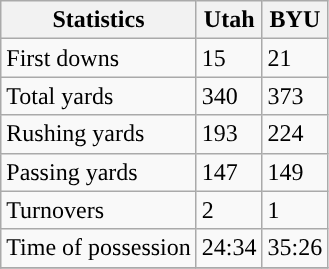<table class="wikitable">
<tr>
<th>Statistics</th>
<th>Utah</th>
<th>BYU</th>
</tr>
<tr>
<td>First downs</td>
<td>15</td>
<td>21</td>
</tr>
<tr>
<td>Total yards</td>
<td>340</td>
<td>373</td>
</tr>
<tr>
<td>Rushing yards</td>
<td>193</td>
<td>224</td>
</tr>
<tr>
<td>Passing yards</td>
<td>147</td>
<td>149</td>
</tr>
<tr>
<td>Turnovers</td>
<td>2</td>
<td>1</td>
</tr>
<tr>
<td>Time of possession</td>
<td>24:34</td>
<td>35:26</td>
</tr>
<tr>
</tr>
</table>
